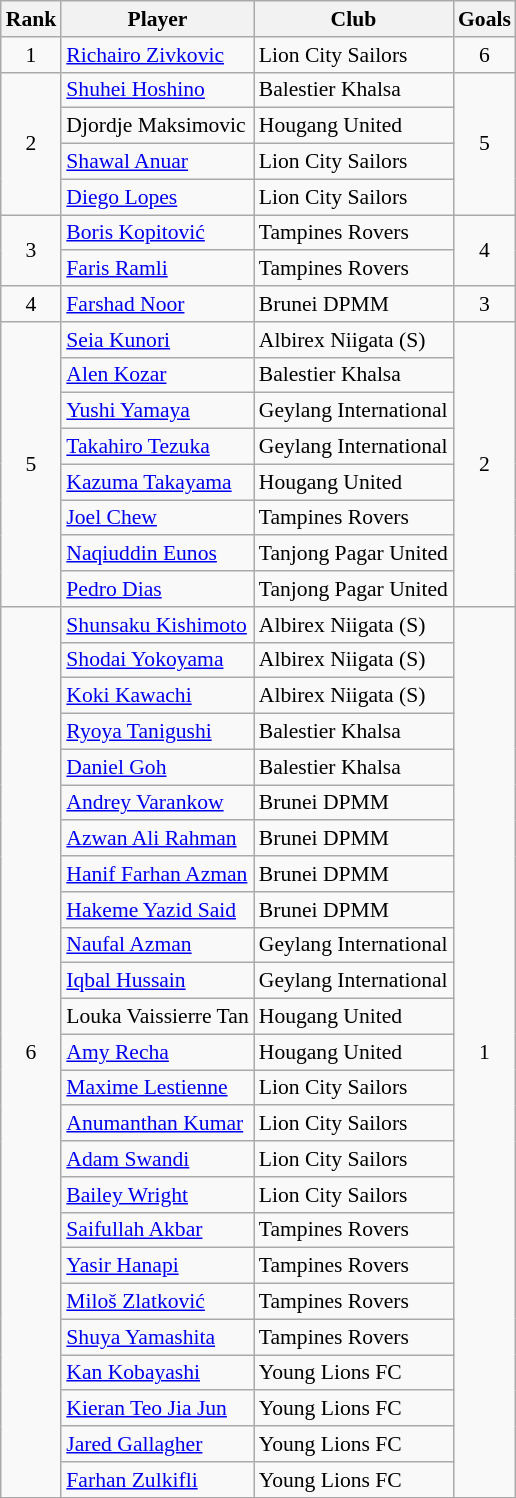<table class="wikitable plainrowheaders sortable" style="font-size:90%">
<tr>
<th>Rank</th>
<th>Player</th>
<th>Club</th>
<th>Goals</th>
</tr>
<tr>
<td align="center" rowspan="1">1</td>
<td> <a href='#'>Richairo Zivkovic</a></td>
<td>Lion City Sailors</td>
<td align="center" rowspan="1">6</td>
</tr>
<tr>
<td align="center" rowspan="4">2</td>
<td> <a href='#'>Shuhei Hoshino</a></td>
<td>Balestier Khalsa</td>
<td align="center" rowspan="4">5</td>
</tr>
<tr>
<td> Djordje Maksimovic</td>
<td>Hougang United</td>
</tr>
<tr>
<td> <a href='#'>Shawal Anuar</a></td>
<td>Lion City Sailors</td>
</tr>
<tr>
<td> <a href='#'>Diego Lopes</a></td>
<td>Lion City Sailors</td>
</tr>
<tr>
<td align="center" rowspan="2">3</td>
<td> <a href='#'>Boris Kopitović</a></td>
<td>Tampines Rovers</td>
<td align="center" rowspan="2">4</td>
</tr>
<tr>
<td> <a href='#'>Faris Ramli</a></td>
<td>Tampines Rovers</td>
</tr>
<tr>
<td align="center" rowspan="1">4</td>
<td> <a href='#'>Farshad Noor</a></td>
<td>Brunei DPMM</td>
<td align="center" rowspan="1">3</td>
</tr>
<tr>
<td align="center" rowspan="8">5</td>
<td> <a href='#'>Seia Kunori</a></td>
<td>Albirex Niigata (S)</td>
<td align="center" rowspan="8">2</td>
</tr>
<tr>
<td> <a href='#'>Alen Kozar</a></td>
<td>Balestier Khalsa</td>
</tr>
<tr>
<td> <a href='#'>Yushi Yamaya</a></td>
<td>Geylang International</td>
</tr>
<tr>
<td> <a href='#'>Takahiro Tezuka</a></td>
<td>Geylang International</td>
</tr>
<tr>
<td> <a href='#'>Kazuma Takayama</a></td>
<td>Hougang United</td>
</tr>
<tr>
<td> <a href='#'>Joel Chew</a></td>
<td>Tampines Rovers</td>
</tr>
<tr>
<td> <a href='#'>Naqiuddin Eunos</a></td>
<td>Tanjong Pagar United</td>
</tr>
<tr>
<td> <a href='#'>Pedro Dias</a></td>
<td>Tanjong Pagar United</td>
</tr>
<tr>
<td align="center" rowspan="35">6</td>
<td> <a href='#'>Shunsaku Kishimoto</a></td>
<td>Albirex Niigata (S)</td>
<td align="center" rowspan="35">1</td>
</tr>
<tr>
<td> <a href='#'>Shodai Yokoyama</a></td>
<td>Albirex Niigata (S)</td>
</tr>
<tr>
<td> <a href='#'>Koki Kawachi</a></td>
<td>Albirex Niigata (S)</td>
</tr>
<tr>
<td> <a href='#'>Ryoya Tanigushi</a></td>
<td>Balestier Khalsa</td>
</tr>
<tr>
<td> <a href='#'>Daniel Goh</a></td>
<td>Balestier Khalsa</td>
</tr>
<tr>
<td> <a href='#'>Andrey Varankow</a></td>
<td>Brunei DPMM</td>
</tr>
<tr>
<td>  <a href='#'>Azwan Ali Rahman</a></td>
<td>Brunei DPMM</td>
</tr>
<tr>
<td>  <a href='#'>Hanif Farhan Azman</a></td>
<td>Brunei DPMM</td>
</tr>
<tr>
<td>  <a href='#'>Hakeme Yazid Said</a></td>
<td>Brunei DPMM</td>
</tr>
<tr>
<td> <a href='#'>Naufal Azman</a></td>
<td>Geylang International</td>
</tr>
<tr>
<td> <a href='#'>Iqbal Hussain</a></td>
<td>Geylang International</td>
</tr>
<tr>
<td> Louka Vaissierre Tan</td>
<td>Hougang United</td>
</tr>
<tr>
<td> <a href='#'>Amy Recha</a></td>
<td>Hougang United</td>
</tr>
<tr>
<td> <a href='#'>Maxime Lestienne</a></td>
<td>Lion City Sailors</td>
</tr>
<tr>
<td> <a href='#'>Anumanthan Kumar</a></td>
<td>Lion City Sailors</td>
</tr>
<tr>
<td> <a href='#'>Adam Swandi</a></td>
<td>Lion City Sailors</td>
</tr>
<tr>
<td> <a href='#'>Bailey Wright</a></td>
<td>Lion City Sailors</td>
</tr>
<tr>
<td> <a href='#'>Saifullah Akbar</a></td>
<td>Tampines Rovers</td>
</tr>
<tr>
<td> <a href='#'>Yasir Hanapi</a></td>
<td>Tampines Rovers</td>
</tr>
<tr>
<td> <a href='#'>Miloš Zlatković</a></td>
<td>Tampines Rovers</td>
</tr>
<tr>
<td> <a href='#'>Shuya Yamashita</a></td>
<td>Tampines Rovers</td>
</tr>
<tr>
<td> <a href='#'>Kan Kobayashi</a></td>
<td>Young Lions FC</td>
</tr>
<tr>
<td> <a href='#'>Kieran Teo Jia Jun</a></td>
<td>Young Lions FC</td>
</tr>
<tr>
<td> <a href='#'>Jared Gallagher</a></td>
<td>Young Lions FC</td>
</tr>
<tr>
<td> <a href='#'>Farhan Zulkifli</a></td>
<td>Young Lions FC</td>
</tr>
<tr>
</tr>
</table>
